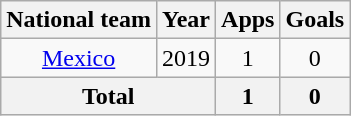<table class="wikitable" style="text-align: center;">
<tr>
<th>National team</th>
<th>Year</th>
<th>Apps</th>
<th>Goals</th>
</tr>
<tr>
<td rowspan="1" valign="center"><a href='#'>Mexico</a></td>
<td>2019</td>
<td>1</td>
<td>0</td>
</tr>
<tr>
<th colspan="2">Total</th>
<th>1</th>
<th>0</th>
</tr>
</table>
